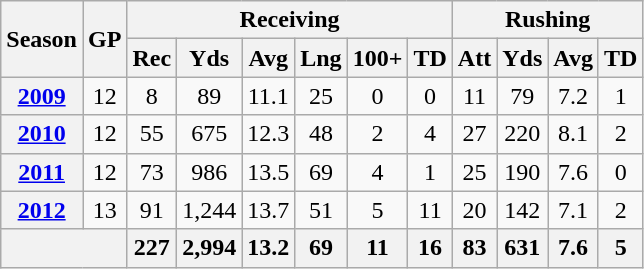<table class=wikitable style="text-align:center;">
<tr>
<th rowspan="2">Season</th>
<th rowspan="2">GP</th>
<th colspan="6">Receiving</th>
<th colspan="4">Rushing</th>
</tr>
<tr>
<th>Rec</th>
<th>Yds</th>
<th>Avg</th>
<th>Lng</th>
<th>100+</th>
<th>TD</th>
<th>Att</th>
<th>Yds</th>
<th>Avg</th>
<th>TD</th>
</tr>
<tr>
<th><a href='#'>2009</a></th>
<td>12</td>
<td>8</td>
<td>89</td>
<td>11.1</td>
<td>25</td>
<td>0</td>
<td>0</td>
<td>11</td>
<td>79</td>
<td>7.2</td>
<td>1</td>
</tr>
<tr>
<th><a href='#'>2010</a></th>
<td>12</td>
<td>55</td>
<td>675</td>
<td>12.3</td>
<td>48</td>
<td>2</td>
<td>4</td>
<td>27</td>
<td>220</td>
<td>8.1</td>
<td>2</td>
</tr>
<tr>
<th><a href='#'>2011</a></th>
<td>12</td>
<td>73</td>
<td>986</td>
<td>13.5</td>
<td>69</td>
<td>4</td>
<td>1</td>
<td>25</td>
<td>190</td>
<td>7.6</td>
<td>0</td>
</tr>
<tr>
<th><a href='#'>2012</a></th>
<td>13</td>
<td>91</td>
<td>1,244</td>
<td>13.7</td>
<td>51</td>
<td>5</td>
<td>11</td>
<td>20</td>
<td>142</td>
<td>7.1</td>
<td>2</td>
</tr>
<tr>
<th colspan="2"></th>
<th>227</th>
<th>2,994</th>
<th>13.2</th>
<th>69</th>
<th>11</th>
<th>16</th>
<th>83</th>
<th>631</th>
<th>7.6</th>
<th>5</th>
</tr>
</table>
